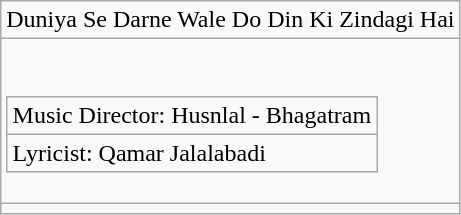<table class="wikitable">
<tr>
<td>Duniya Se Darne Wale Do Din Ki Zindagi Hai</td>
</tr>
<tr>
<td><br><table class="wikitable">
<tr>
<td>Music Director: Husnlal - Bhagatram</td>
</tr>
<tr>
<td>Lyricist: Qamar Jalalabadi</td>
</tr>
</table>
</td>
</tr>
<tr>
<td></td>
</tr>
</table>
